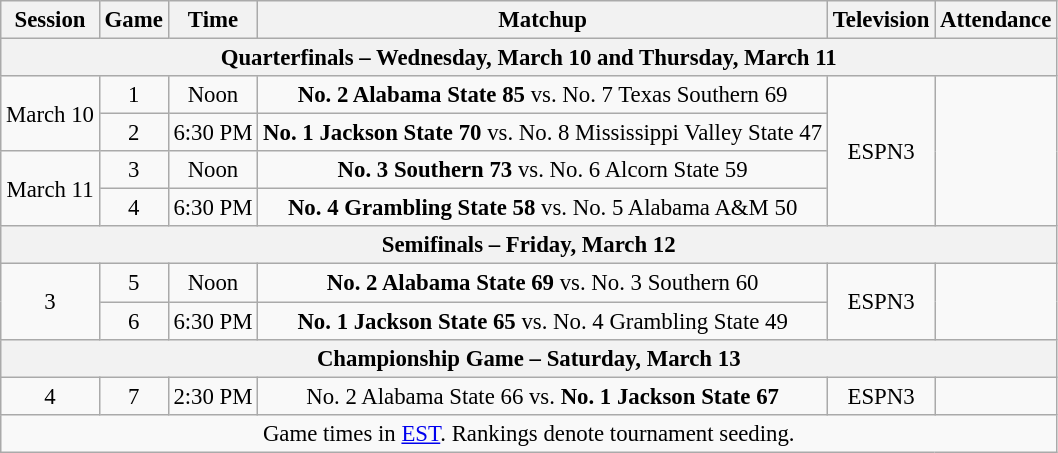<table class="wikitable" style="font-size: 95%; text-align:center">
<tr>
<th>Session</th>
<th>Game</th>
<th>Time</th>
<th>Matchup</th>
<th>Television</th>
<th>Attendance</th>
</tr>
<tr>
<th colspan=6>Quarterfinals – Wednesday, March 10 and Thursday, March 11</th>
</tr>
<tr>
<td rowspan=2>March 10</td>
<td>1</td>
<td>Noon</td>
<td><strong>No. 2 Alabama State 85</strong> vs. No. 7 Texas Southern 69</td>
<td rowspan=4>ESPN3</td>
<td rowspan=4></td>
</tr>
<tr>
<td>2</td>
<td>6:30 PM</td>
<td><strong>No. 1 Jackson State 70</strong> vs. No. 8 Mississippi Valley State 47</td>
</tr>
<tr>
<td rowspan=2>March 11</td>
<td>3</td>
<td>Noon</td>
<td><strong>No. 3 Southern 73</strong> vs. No. 6 Alcorn State 59</td>
</tr>
<tr>
<td>4</td>
<td>6:30 PM</td>
<td><strong>No. 4 Grambling State 58</strong> vs. No. 5 Alabama A&M 50</td>
</tr>
<tr>
<th colspan=7>Semifinals – Friday, March 12</th>
</tr>
<tr>
<td rowspan=2>3</td>
<td>5</td>
<td>Noon</td>
<td><strong>No. 2 Alabama State 69</strong> vs. No. 3 Southern 60</td>
<td rowspan=2>ESPN3</td>
<td rowspan=2></td>
</tr>
<tr>
<td>6</td>
<td>6:30 PM</td>
<td><strong>No. 1 Jackson State 65</strong> vs. No. 4 Grambling State 49</td>
</tr>
<tr>
<th colspan=7>Championship Game – Saturday, March 13</th>
</tr>
<tr>
<td>4</td>
<td>7</td>
<td>2:30 PM</td>
<td>No. 2 Alabama State 66 vs. <strong>No. 1 Jackson State 67</strong></td>
<td>ESPN3</td>
<td></td>
</tr>
<tr>
<td colspan=6>Game times in <a href='#'>EST</a>. Rankings denote tournament seeding.</td>
</tr>
</table>
